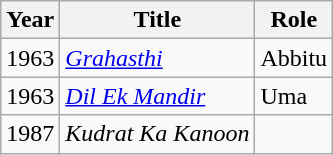<table class="wikitable sortable">
<tr>
<th>Year</th>
<th>Title</th>
<th>Role</th>
</tr>
<tr>
<td>1963</td>
<td><em><a href='#'>Grahasthi</a></em></td>
<td>Abbitu</td>
</tr>
<tr>
<td>1963</td>
<td><em><a href='#'>Dil Ek Mandir</a></em></td>
<td>Uma</td>
</tr>
<tr>
<td>1987</td>
<td><em>Kudrat Ka Kanoon</em></td>
<td></td>
</tr>
</table>
